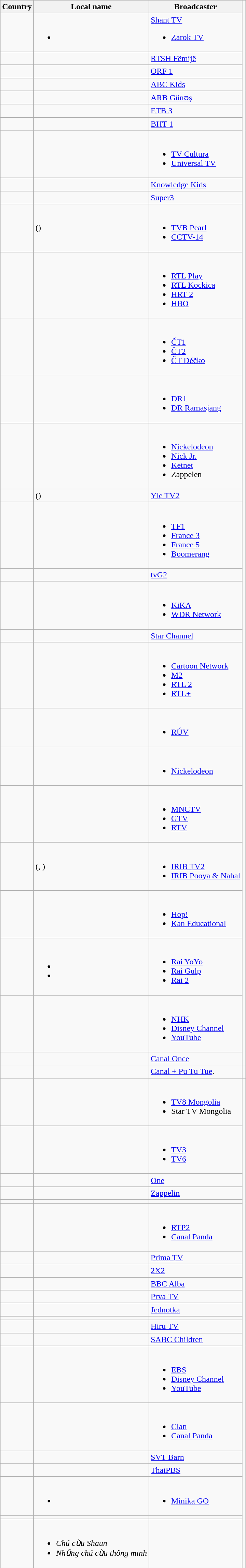<table class="wikitable sortable collapsible">
<tr>
<th>Country</th>
<th>Local name</th>
<th>Broadcaster</th>
</tr>
<tr .>
<td></td>
<td><br><ul><li></li></ul></td>
<td><a href='#'>Shant TV</a><br><ul><li><a href='#'>Zarok TV</a></li></ul></td>
</tr>
<tr>
<td></td>
<td></td>
<td><a href='#'>RTSH Fëmijë</a></td>
</tr>
<tr>
<td></td>
<td></td>
<td><a href='#'>ORF 1</a></td>
</tr>
<tr>
<td></td>
<td></td>
<td><a href='#'>ABC Kids</a></td>
</tr>
<tr>
<td></td>
<td></td>
<td><a href='#'>ARB Günəş</a></td>
</tr>
<tr>
<td></td>
<td></td>
<td><a href='#'>ETB 3</a></td>
</tr>
<tr>
<td></td>
<td></td>
<td><a href='#'>BHT 1</a></td>
</tr>
<tr>
<td></td>
<td></td>
<td><br><ul><li><a href='#'>TV Cultura</a></li><li><a href='#'>Universal TV</a></li></ul></td>
</tr>
<tr>
<td></td>
<td></td>
<td><a href='#'>Knowledge Kids</a> </td>
</tr>
<tr>
<td></td>
<td></td>
<td><a href='#'>Super3</a></td>
</tr>
<tr>
<td></td>
<td> ()</td>
<td><br><ul><li><a href='#'>TVB Pearl</a></li><li><a href='#'>CCTV-14</a></li></ul></td>
</tr>
<tr>
<td></td>
<td></td>
<td><br><ul><li><a href='#'>RTL Play</a></li><li><a href='#'>RTL Kockica</a></li><li><a href='#'>HRT 2</a></li><li><a href='#'>HBO</a></li></ul></td>
</tr>
<tr>
<td></td>
<td></td>
<td><br><ul><li><a href='#'>ČT1</a></li><li><a href='#'>ČT2</a></li><li><a href='#'>ČT Déčko</a></li></ul></td>
</tr>
<tr>
<td></td>
<td></td>
<td><br><ul><li><a href='#'>DR1</a></li><li><a href='#'>DR Ramasjang</a></li></ul></td>
</tr>
<tr>
<td></td>
<td></td>
<td><br><ul><li><a href='#'>Nickelodeon</a></li><li><a href='#'>Nick Jr.</a></li><li><a href='#'>Ketnet</a></li><li>Zappelen</li></ul></td>
</tr>
<tr>
<td></td>
<td> ()</td>
<td><a href='#'>Yle TV2</a></td>
</tr>
<tr>
<td></td>
<td></td>
<td><br><ul><li><a href='#'>TF1</a></li><li><a href='#'>France 3</a></li><li><a href='#'>France 5</a></li><li><a href='#'>Boomerang</a></li></ul></td>
</tr>
<tr>
<td></td>
<td></td>
<td><a href='#'>tvG2</a></td>
</tr>
<tr>
<td></td>
<td></td>
<td><br><ul><li><a href='#'>KiKA</a></li><li><a href='#'>WDR Network</a></li></ul></td>
</tr>
<tr>
<td></td>
<td></td>
<td><a href='#'>Star Channel</a></td>
</tr>
<tr>
<td></td>
<td></td>
<td><br><ul><li><a href='#'>Cartoon Network</a></li><li><a href='#'>M2</a></li><li><a href='#'>RTL 2</a></li><li><a href='#'>RTL+</a></li></ul></td>
</tr>
<tr>
<td></td>
<td></td>
<td><br><ul><li><a href='#'>RÚV</a></li></ul></td>
</tr>
<tr>
<td></td>
<td></td>
<td><br><ul><li><a href='#'>Nickelodeon</a></li></ul></td>
</tr>
<tr>
<td></td>
<td></td>
<td><br><ul><li><a href='#'>MNCTV</a></li><li><a href='#'>GTV</a></li><li><a href='#'>RTV</a></li></ul></td>
</tr>
<tr>
<td></td>
<td> (, )</td>
<td><br><ul><li><a href='#'>IRIB TV2</a></li><li><a href='#'>IRIB Pooya & Nahal</a></li></ul></td>
</tr>
<tr>
<td></td>
<td></td>
<td><br><ul><li><a href='#'>Hop!</a></li><li><a href='#'>Kan Educational</a></li></ul></td>
</tr>
<tr>
<td></td>
<td><br><ul><li></li><li></li></ul></td>
<td><br><ul><li><a href='#'>Rai YoYo</a></li><li><a href='#'>Rai Gulp</a></li><li><a href='#'>Rai 2</a></li></ul></td>
</tr>
<tr>
<td></td>
<td></td>
<td><br><ul><li><a href='#'>NHK</a></li><li><a href='#'>Disney Channel</a></li><li><a href='#'>YouTube</a></li></ul></td>
</tr>
<tr>
<td></td>
<td></td>
<td><a href='#'>Canal Once</a></td>
</tr>
<tr>
<td></td>
<td></td>
<td><a href='#'>Canal + Pu Tu Tue</a>.</td>
<td></td>
</tr>
<tr>
<td></td>
<td></td>
<td><br><ul><li><a href='#'>TV8 Mongolia</a></li><li>Star TV Mongolia</li></ul></td>
</tr>
<tr>
<td></td>
<td></td>
<td><br><ul><li><a href='#'>TV3</a></li><li><a href='#'>TV6</a></li></ul></td>
</tr>
<tr>
<td></td>
<td></td>
<td><a href='#'>One</a></td>
</tr>
<tr>
<td></td>
<td></td>
<td><a href='#'>Zappelin</a></td>
</tr>
<tr>
<td></td>
<td></td>
<td></td>
</tr>
<tr>
<td></td>
<td></td>
<td><br><ul><li><a href='#'>RTP2</a></li><li><a href='#'>Canal Panda</a></li></ul></td>
</tr>
<tr>
<td></td>
<td></td>
<td><a href='#'>Prima TV</a></td>
</tr>
<tr>
<td></td>
<td></td>
<td><a href='#'>2X2</a></td>
</tr>
<tr>
<td></td>
<td></td>
<td><a href='#'>BBC Alba</a></td>
</tr>
<tr>
<td></td>
<td></td>
<td><a href='#'>Prva TV</a></td>
</tr>
<tr>
<td></td>
<td></td>
<td><a href='#'>Jednotka</a></td>
</tr>
<tr>
<td></td>
<td></td>
<td></td>
</tr>
<tr>
<td></td>
<td></td>
<td><a href='#'>Hiru TV</a></td>
</tr>
<tr>
<td></td>
<td></td>
<td><a href='#'>SABC Children</a></td>
</tr>
<tr>
<td></td>
<td></td>
<td><br><ul><li><a href='#'>EBS</a></li><li><a href='#'>Disney Channel</a></li><li><a href='#'>YouTube</a></li></ul></td>
</tr>
<tr>
<td></td>
<td></td>
<td><br><ul><li><a href='#'>Clan</a></li><li><a href='#'>Canal Panda</a></li></ul></td>
</tr>
<tr>
<td></td>
<td></td>
<td><a href='#'>SVT Barn</a></td>
</tr>
<tr>
<td></td>
<td></td>
<td><a href='#'>ThaiPBS</a></td>
</tr>
<tr>
<td></td>
<td><br><ul><li></li></ul></td>
<td><br><ul><li><a href='#'>Minika GO</a></li></ul></td>
</tr>
<tr>
<td></td>
<td></td>
<td></td>
</tr>
<tr>
<td></td>
<td><br><ul><li><em>Chú cừu Shaun</em></li><li><em>Những chú cừu thông minh</em></li></ul></td>
<td></td>
</tr>
</table>
